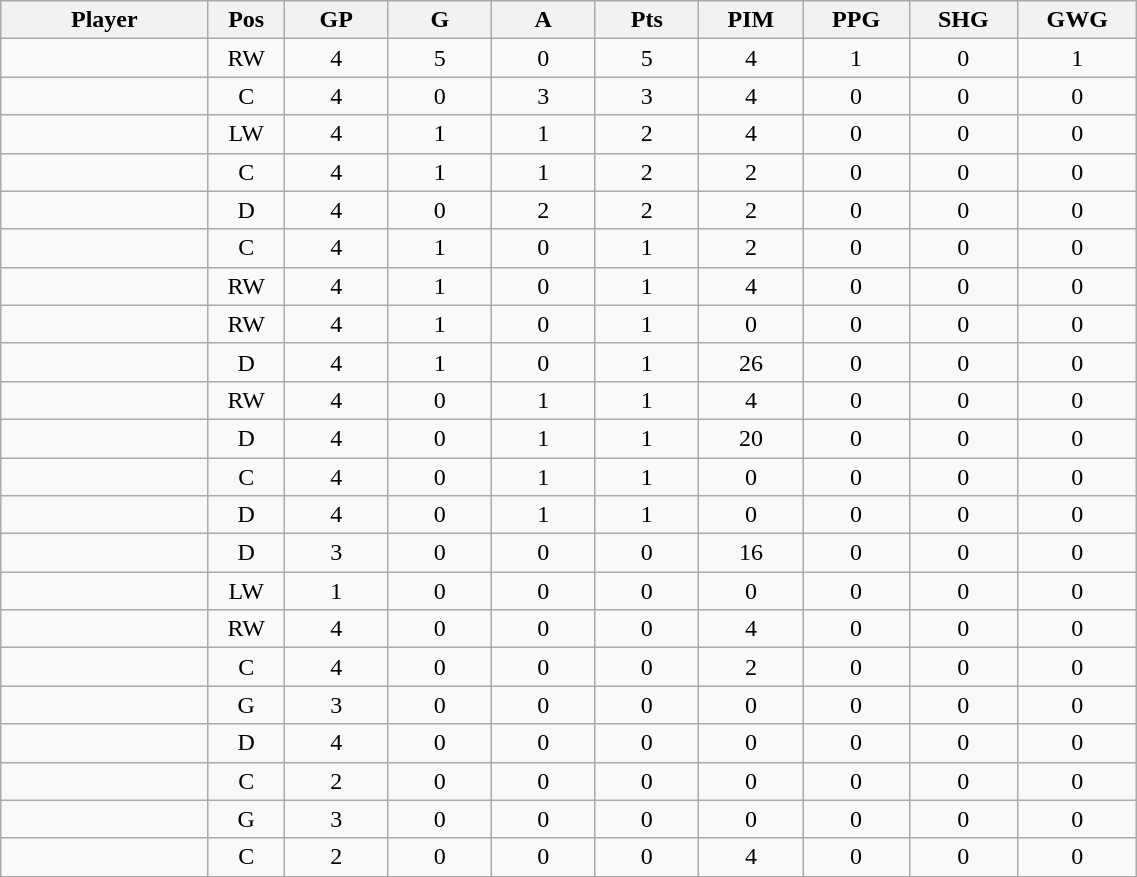<table class="wikitable sortable" width="60%">
<tr ALIGN="center">
<th bgcolor="#DDDDFF" width="10%">Player</th>
<th bgcolor="#DDDDFF" width="3%" title="Position">Pos</th>
<th bgcolor="#DDDDFF" width="5%" title="Games played">GP</th>
<th bgcolor="#DDDDFF" width="5%" title="Goals">G</th>
<th bgcolor="#DDDDFF" width="5%" title="Assists">A</th>
<th bgcolor="#DDDDFF" width="5%" title="Points">Pts</th>
<th bgcolor="#DDDDFF" width="5%" title="Penalties in minutes">PIM</th>
<th bgcolor="#DDDDFF" width="5%" title="Power-play goals">PPG</th>
<th bgcolor="#DDDDFF" width="5%" title="Short-handed goals">SHG</th>
<th bgcolor="#DDDDFF" width="5%" title="Game-winning goals">GWG</th>
</tr>
<tr align="center">
<td align="right"></td>
<td>RW</td>
<td>4</td>
<td>5</td>
<td>0</td>
<td>5</td>
<td>4</td>
<td>1</td>
<td>0</td>
<td>1</td>
</tr>
<tr align="center">
<td align="right"></td>
<td>C</td>
<td>4</td>
<td>0</td>
<td>3</td>
<td>3</td>
<td>4</td>
<td>0</td>
<td>0</td>
<td>0</td>
</tr>
<tr align="center">
<td align="right"></td>
<td>LW</td>
<td>4</td>
<td>1</td>
<td>1</td>
<td>2</td>
<td>4</td>
<td>0</td>
<td>0</td>
<td>0</td>
</tr>
<tr align="center">
<td align="right"></td>
<td>C</td>
<td>4</td>
<td>1</td>
<td>1</td>
<td>2</td>
<td>2</td>
<td>0</td>
<td>0</td>
<td>0</td>
</tr>
<tr align="center">
<td align="right"></td>
<td>D</td>
<td>4</td>
<td>0</td>
<td>2</td>
<td>2</td>
<td>2</td>
<td>0</td>
<td>0</td>
<td>0</td>
</tr>
<tr align="center">
<td align="right"></td>
<td>C</td>
<td>4</td>
<td>1</td>
<td>0</td>
<td>1</td>
<td>2</td>
<td>0</td>
<td>0</td>
<td>0</td>
</tr>
<tr align="center">
<td align="right"></td>
<td>RW</td>
<td>4</td>
<td>1</td>
<td>0</td>
<td>1</td>
<td>4</td>
<td>0</td>
<td>0</td>
<td>0</td>
</tr>
<tr align="center">
<td align="right"></td>
<td>RW</td>
<td>4</td>
<td>1</td>
<td>0</td>
<td>1</td>
<td>0</td>
<td>0</td>
<td>0</td>
<td>0</td>
</tr>
<tr align="center">
<td align="right"></td>
<td>D</td>
<td>4</td>
<td>1</td>
<td>0</td>
<td>1</td>
<td>26</td>
<td>0</td>
<td>0</td>
<td>0</td>
</tr>
<tr align="center">
<td align="right"></td>
<td>RW</td>
<td>4</td>
<td>0</td>
<td>1</td>
<td>1</td>
<td>4</td>
<td>0</td>
<td>0</td>
<td>0</td>
</tr>
<tr align="center">
<td align="right"></td>
<td>D</td>
<td>4</td>
<td>0</td>
<td>1</td>
<td>1</td>
<td>20</td>
<td>0</td>
<td>0</td>
<td>0</td>
</tr>
<tr align="center">
<td align="right"></td>
<td>C</td>
<td>4</td>
<td>0</td>
<td>1</td>
<td>1</td>
<td>0</td>
<td>0</td>
<td>0</td>
<td>0</td>
</tr>
<tr align="center">
<td align="right"></td>
<td>D</td>
<td>4</td>
<td>0</td>
<td>1</td>
<td>1</td>
<td>0</td>
<td>0</td>
<td>0</td>
<td>0</td>
</tr>
<tr align="center">
<td align="right"></td>
<td>D</td>
<td>3</td>
<td>0</td>
<td>0</td>
<td>0</td>
<td>16</td>
<td>0</td>
<td>0</td>
<td>0</td>
</tr>
<tr align="center">
<td align="right"></td>
<td>LW</td>
<td>1</td>
<td>0</td>
<td>0</td>
<td>0</td>
<td>0</td>
<td>0</td>
<td>0</td>
<td>0</td>
</tr>
<tr align="center">
<td align="right"></td>
<td>RW</td>
<td>4</td>
<td>0</td>
<td>0</td>
<td>0</td>
<td>4</td>
<td>0</td>
<td>0</td>
<td>0</td>
</tr>
<tr align="center">
<td align="right"></td>
<td>C</td>
<td>4</td>
<td>0</td>
<td>0</td>
<td>0</td>
<td>2</td>
<td>0</td>
<td>0</td>
<td>0</td>
</tr>
<tr align="center">
<td align="right"></td>
<td>G</td>
<td>3</td>
<td>0</td>
<td>0</td>
<td>0</td>
<td>0</td>
<td>0</td>
<td>0</td>
<td>0</td>
</tr>
<tr align="center">
<td align="right"></td>
<td>D</td>
<td>4</td>
<td>0</td>
<td>0</td>
<td>0</td>
<td>0</td>
<td>0</td>
<td>0</td>
<td>0</td>
</tr>
<tr align="center">
<td align="right"></td>
<td>C</td>
<td>2</td>
<td>0</td>
<td>0</td>
<td>0</td>
<td>0</td>
<td>0</td>
<td>0</td>
<td>0</td>
</tr>
<tr align="center">
<td align="right"></td>
<td>G</td>
<td>3</td>
<td>0</td>
<td>0</td>
<td>0</td>
<td>0</td>
<td>0</td>
<td>0</td>
<td>0</td>
</tr>
<tr align="center">
<td align="right"></td>
<td>C</td>
<td>2</td>
<td>0</td>
<td>0</td>
<td>0</td>
<td>4</td>
<td>0</td>
<td>0</td>
<td>0</td>
</tr>
</table>
